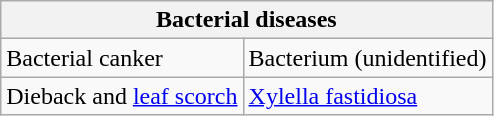<table class="wikitable" style="clear">
<tr>
<th colspan=2><strong>Bacterial diseases</strong></th>
</tr>
<tr>
<td>Bacterial canker</td>
<td>Bacterium (unidentified)</td>
</tr>
<tr>
<td>Dieback and <a href='#'>leaf scorch</a></td>
<td><a href='#'>Xylella fastidiosa</a></td>
</tr>
</table>
